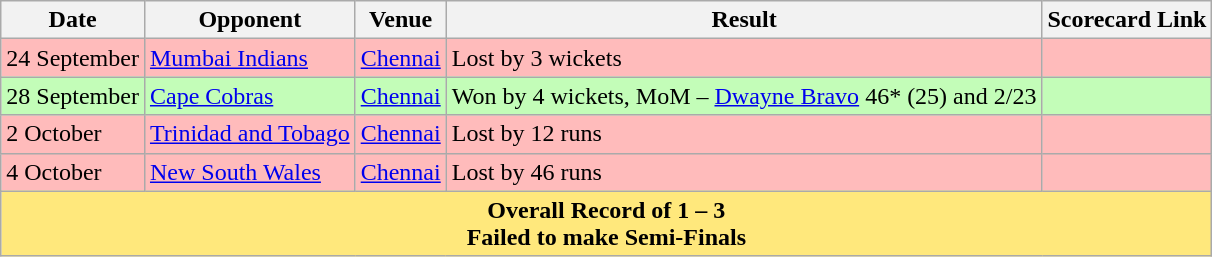<table class="wikitable sortable">
<tr>
<th>Date</th>
<th>Opponent</th>
<th>Venue</th>
<th>Result</th>
<th>Scorecard Link</th>
</tr>
<tr style="background:#fbb;">
<td>24 September</td>
<td><a href='#'>Mumbai Indians</a></td>
<td><a href='#'>Chennai</a></td>
<td>Lost by 3 wickets</td>
<td></td>
</tr>
<tr style="background:#c3fdb8;">
<td>28 September</td>
<td><a href='#'>Cape Cobras</a></td>
<td><a href='#'>Chennai</a></td>
<td>Won by 4 wickets, MoM –  <a href='#'>Dwayne Bravo</a> 46* (25) and 2/23</td>
<td></td>
</tr>
<tr style="background:#fbb;">
<td>2 October</td>
<td><a href='#'>Trinidad and Tobago</a></td>
<td><a href='#'>Chennai</a></td>
<td>Lost by 12 runs</td>
<td></td>
</tr>
<tr style="background:#fbb;">
<td>4 October</td>
<td><a href='#'>New South Wales</a></td>
<td><a href='#'>Chennai</a></td>
<td>Lost by 46 runs</td>
<td></td>
</tr>
<tr style="background:#FFE87C;">
<td colspan="5" style="text-align:center;"><strong>Overall Record of 1 – 3</strong><br><strong>Failed to make Semi-Finals</strong></td>
</tr>
</table>
